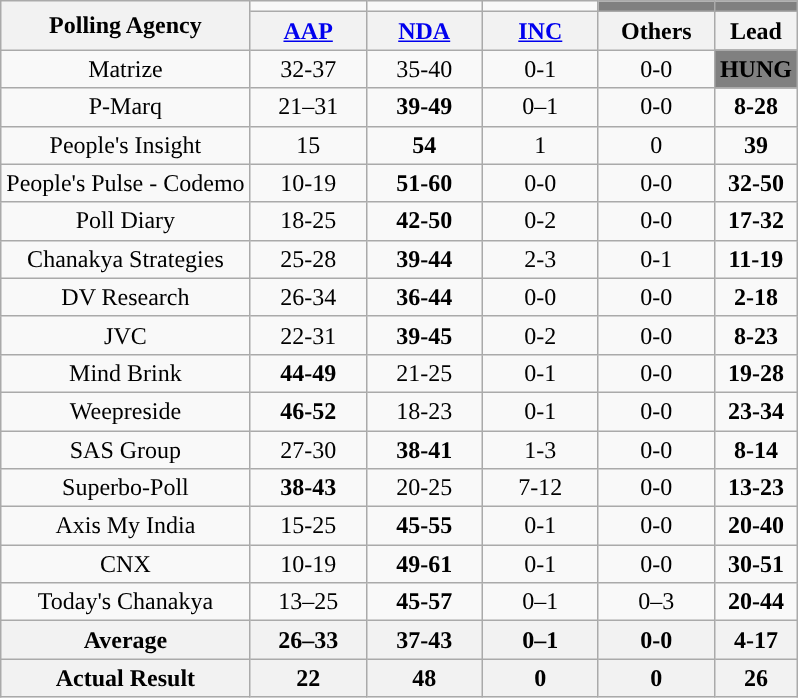<table class="wikitable" style="text-align:center;">
<tr>
<th rowspan="2">Polling Agency</th>
<td></td>
<td></td>
<td></td>
<td style="background:gray;"></td>
<td style="background:gray;"></td>
</tr>
<tr>
<th width="70"><a href='#'>AAP</a></th>
<th width="70"><a href='#'>NDA</a></th>
<th width="70"><a href='#'>INC</a></th>
<th width="70" rowspan="1">Others</th>
<th>Lead</th>
</tr>
<tr>
<td>Matrize</td>
<td>32-37</td>
<td>35-40</td>
<td>0-1</td>
<td>0-0</td>
<td style="background:gray"><span><strong>HUNG</strong></span></td>
</tr>
<tr>
<td>P-Marq</td>
<td>21–31</td>
<td style="background:"><span><strong>39-49</strong></span></td>
<td>0–1</td>
<td>0-0</td>
<td style="background:"><span><strong>8-28</strong></span></td>
</tr>
<tr>
<td>People's Insight</td>
<td>15</td>
<td style="background:"><span><strong>54</strong></span></td>
<td>1</td>
<td>0</td>
<td style="background:"><span><strong>39</strong></span></td>
</tr>
<tr>
<td>People's Pulse - Codemo</td>
<td>10-19</td>
<td style="background:"><span><strong> 51-60</strong></span></td>
<td>0-0</td>
<td>0-0</td>
<td style="background:"><span><strong>32-50</strong></span></td>
</tr>
<tr>
<td>Poll Diary</td>
<td>18-25</td>
<td style="background:"><span><strong>42-50</strong></span></td>
<td>0-2</td>
<td>0-0</td>
<td style="background:"><span><strong>17-32</strong></span></td>
</tr>
<tr>
<td>Chanakya Strategies</td>
<td>25-28</td>
<td style="background:"><span><strong>39-44</strong></span></td>
<td>2-3</td>
<td>0-1</td>
<td style="background:"><span><strong>11-19</strong></span></td>
</tr>
<tr>
<td>DV Research</td>
<td>26-34</td>
<td style="background:"><span><strong>36-44</strong></span></td>
<td>0-0</td>
<td>0-0</td>
<td style="background:"><span><strong>2-18</strong></span></td>
</tr>
<tr>
<td>JVC</td>
<td>22-31</td>
<td style="background:"><span><strong>39-45</strong></span></td>
<td>0-2</td>
<td>0-0</td>
<td style="background:"><span><strong>8-23</strong></span></td>
</tr>
<tr>
<td>Mind Brink</td>
<td style="background:"><span><strong>44-49</strong></span></td>
<td>21-25</td>
<td>0-1</td>
<td>0-0</td>
<td style="background:"><span><strong>19-28</strong></span></td>
</tr>
<tr>
<td>Weepreside</td>
<td style="background:"><span><strong>46-52</strong></span></td>
<td>18-23</td>
<td>0-1</td>
<td>0-0</td>
<td style="background:"><span><strong>23-34</strong></span></td>
</tr>
<tr>
<td>SAS Group</td>
<td>27-30</td>
<td style="background:"><span><strong>38-41</strong></span></td>
<td>1-3</td>
<td>0-0</td>
<td style="background:"><span><strong>8-14</strong></span></td>
</tr>
<tr>
<td>Superbo-Poll</td>
<td style="background:"><span><strong>38-43</strong></span></td>
<td>20-25</td>
<td>7-12</td>
<td>0-0</td>
<td style="background:"><span><strong>13-23</strong></span></td>
</tr>
<tr>
<td>Axis My India</td>
<td>15-25</td>
<td style="background:"><span><strong>45-55</strong></span></td>
<td>0-1</td>
<td>0-0</td>
<td style="background:"><span><strong>20-40</strong></span></td>
</tr>
<tr>
<td>CNX</td>
<td>10-19</td>
<td style="background:"><span><strong>49-61</strong></span></td>
<td>0-1</td>
<td>0-0</td>
<td style="background:"><span><strong>30-51</strong></span></td>
</tr>
<tr>
<td>Today's Chanakya</td>
<td>13–25</td>
<td style="background:"><span><strong>45-57</strong></span></td>
<td>0–1</td>
<td>0–3</td>
<td style="background:"><span><strong>20-44</strong></span></td>
</tr>
<tr>
<th>Average</th>
<th>26–33</th>
<th style="background:"><span><strong>37-43</strong></span></th>
<th>0–1</th>
<th>0-0</th>
<th style="background:"><span><strong>4-17</strong></span></th>
</tr>
<tr>
<th>Actual Result</th>
<th>22</th>
<th style="background:"><span><strong>48</strong></span></th>
<th>0</th>
<th>0</th>
<th style="background:"><span><strong>26</strong></span></th>
</tr>
</table>
